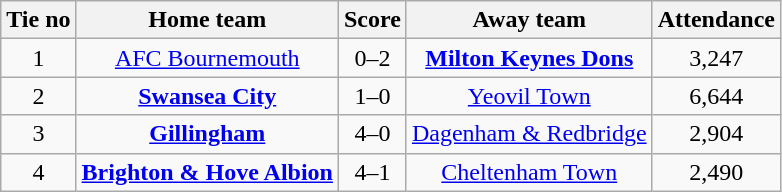<table class="wikitable" style="text-align: center">
<tr>
<th>Tie no</th>
<th>Home team</th>
<th>Score</th>
<th>Away team</th>
<th>Attendance</th>
</tr>
<tr>
<td>1</td>
<td><a href='#'>AFC Bournemouth</a></td>
<td>0–2</td>
<td><strong><a href='#'>Milton Keynes Dons</a></strong></td>
<td>3,247</td>
</tr>
<tr>
<td>2</td>
<td><strong><a href='#'>Swansea City</a></strong></td>
<td>1–0</td>
<td><a href='#'>Yeovil Town</a></td>
<td>6,644</td>
</tr>
<tr>
<td>3</td>
<td><strong><a href='#'>Gillingham</a></strong></td>
<td>4–0</td>
<td><a href='#'>Dagenham & Redbridge</a></td>
<td>2,904</td>
</tr>
<tr>
<td>4</td>
<td><strong><a href='#'>Brighton & Hove Albion</a></strong></td>
<td>4–1</td>
<td><a href='#'>Cheltenham Town</a></td>
<td>2,490</td>
</tr>
</table>
